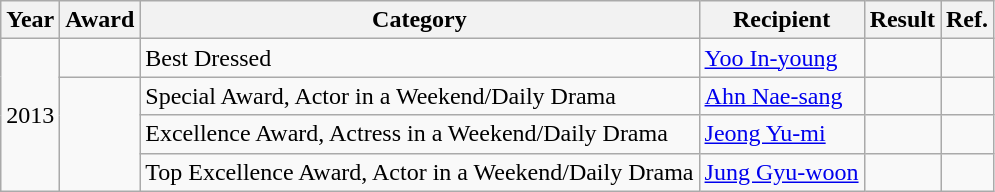<table class="wikitable">
<tr>
<th>Year</th>
<th>Award</th>
<th>Category</th>
<th>Recipient</th>
<th>Result</th>
<th>Ref.</th>
</tr>
<tr>
<td rowspan=4>2013</td>
<td></td>
<td>Best Dressed</td>
<td><a href='#'>Yoo In-young</a></td>
<td></td>
<td></td>
</tr>
<tr>
<td rowspan=3></td>
<td>Special Award, Actor in a Weekend/Daily Drama</td>
<td><a href='#'>Ahn Nae-sang</a></td>
<td></td>
<td></td>
</tr>
<tr>
<td>Excellence Award, Actress in a Weekend/Daily Drama</td>
<td><a href='#'>Jeong Yu-mi</a></td>
<td></td>
<td></td>
</tr>
<tr>
<td>Top Excellence Award, Actor in a Weekend/Daily Drama</td>
<td><a href='#'>Jung Gyu-woon</a></td>
<td></td>
<td></td>
</tr>
</table>
